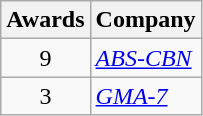<table class="wikitable" style="text-align:center">
<tr>
<th scope="col">Awards</th>
<th scope="col">Company</th>
</tr>
<tr>
<td>9</td>
<td align=left><em><a href='#'>ABS-CBN</a></em></td>
</tr>
<tr>
<td>3</td>
<td align=left><em><a href='#'>GMA-7</a></em></td>
</tr>
</table>
